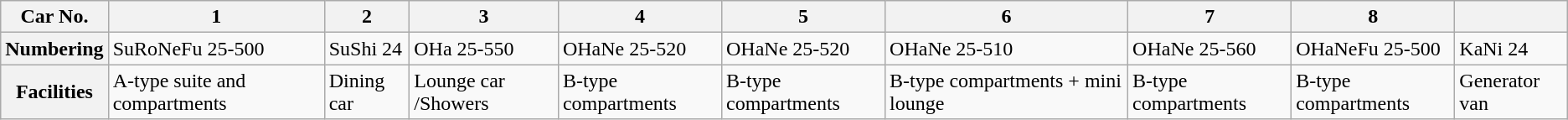<table class="wikitable">
<tr>
<th>Car No.</th>
<th>1</th>
<th>2</th>
<th>3</th>
<th>4</th>
<th>5</th>
<th>6</th>
<th>7</th>
<th>8</th>
<th> </th>
</tr>
<tr>
<th>Numbering</th>
<td>SuRoNeFu 25-500</td>
<td>SuShi 24</td>
<td>OHa 25-550</td>
<td>OHaNe 25-520</td>
<td>OHaNe 25-520</td>
<td>OHaNe 25-510</td>
<td>OHaNe 25-560</td>
<td>OHaNeFu 25-500</td>
<td>KaNi 24</td>
</tr>
<tr>
<th>Facilities</th>
<td>A-type suite and compartments</td>
<td>Dining car</td>
<td>Lounge car /Showers</td>
<td>B-type compartments</td>
<td>B-type compartments</td>
<td>B-type compartments + mini lounge</td>
<td>B-type compartments</td>
<td>B-type compartments</td>
<td>Generator van</td>
</tr>
</table>
